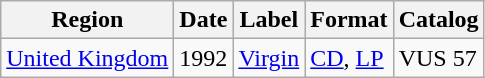<table class="wikitable">
<tr>
<th>Region</th>
<th>Date</th>
<th>Label</th>
<th>Format</th>
<th>Catalog</th>
</tr>
<tr>
<td><a href='#'>United Kingdom</a></td>
<td>1992</td>
<td><a href='#'>Virgin</a></td>
<td><a href='#'>CD</a>, <a href='#'>LP</a></td>
<td>VUS 57</td>
</tr>
</table>
